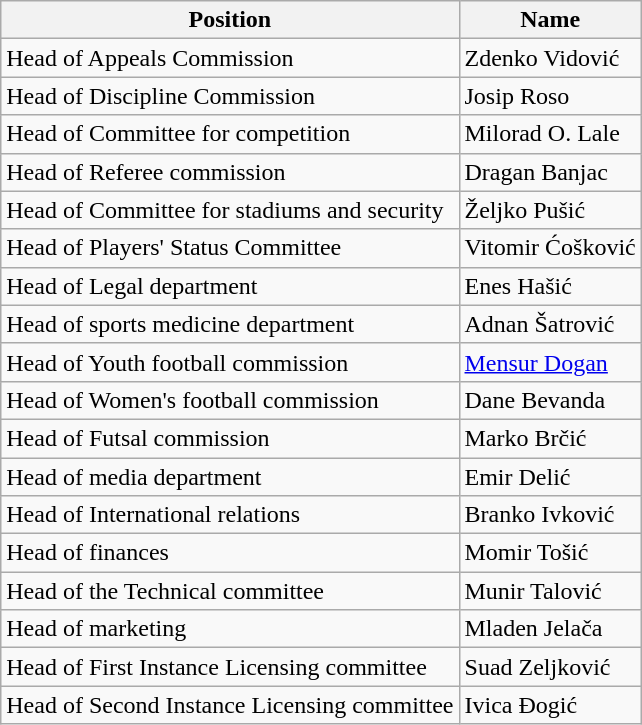<table class="wikitable">
<tr>
<th>Position</th>
<th>Name</th>
</tr>
<tr>
<td>Head of Appeals Commission</td>
<td>Zdenko Vidović</td>
</tr>
<tr>
<td>Head of Discipline Commission</td>
<td>Josip Roso</td>
</tr>
<tr>
<td>Head of Committee for competition</td>
<td>Milorad O. Lale</td>
</tr>
<tr>
<td>Head of Referee commission</td>
<td>Dragan Banjac</td>
</tr>
<tr>
<td>Head of Committee for stadiums and security</td>
<td>Željko Pušić</td>
</tr>
<tr>
<td>Head of Players' Status Committee</td>
<td>Vitomir Ćošković</td>
</tr>
<tr>
<td>Head of Legal department</td>
<td>Enes Hašić</td>
</tr>
<tr>
<td>Head of sports medicine department</td>
<td>Adnan Šatrović</td>
</tr>
<tr>
<td>Head of Youth football commission</td>
<td><a href='#'>Mensur Dogan</a></td>
</tr>
<tr>
<td>Head of Women's football commission</td>
<td>Dane Bevanda</td>
</tr>
<tr>
<td>Head of Futsal commission</td>
<td>Marko Brčić</td>
</tr>
<tr>
<td>Head of media department</td>
<td>Emir Delić</td>
</tr>
<tr>
<td>Head of International relations</td>
<td>Branko Ivković</td>
</tr>
<tr>
<td>Head of finances</td>
<td>Momir Tošić</td>
</tr>
<tr>
<td>Head of the Technical committee</td>
<td>Munir Talović</td>
</tr>
<tr>
<td>Head of marketing</td>
<td>Mladen Jelača</td>
</tr>
<tr>
<td>Head of First Instance Licensing committee</td>
<td>Suad Zeljković</td>
</tr>
<tr>
<td>Head of Second Instance Licensing committee</td>
<td>Ivica Đogić</td>
</tr>
</table>
